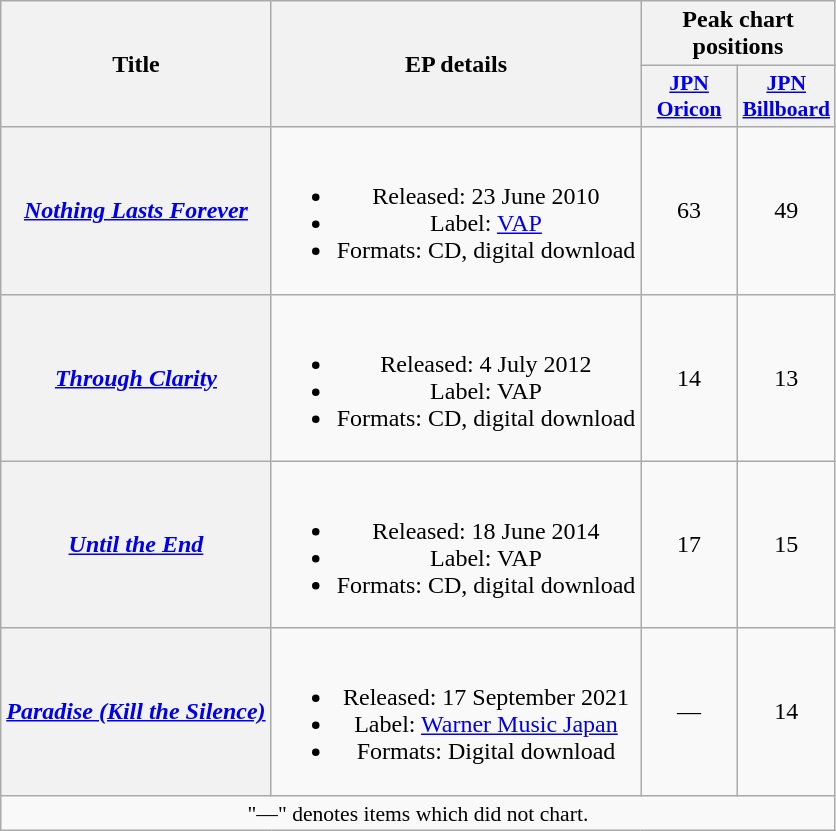<table class="wikitable plainrowheaders" style="text-align:center;">
<tr>
<th rowspan="2">Title</th>
<th rowspan="2">EP details</th>
<th colspan="2">Peak chart positions</th>
</tr>
<tr>
<th scope="col" style="width:4em;font-size:90%;"><a href='#'>JPN<br>Oricon</a><br></th>
<th scope="col" style="width:4em;font-size:90%;"><a href='#'>JPN<br>Billboard</a></th>
</tr>
<tr>
<th scope="row"><em><a href='#'>Nothing Lasts Forever</a></em></th>
<td><br><ul><li>Released: 23 June 2010</li><li>Label: <a href='#'>VAP</a></li><li>Formats: CD, digital download</li></ul></td>
<td>63</td>
<td>49</td>
</tr>
<tr>
<th scope="row"><em><a href='#'>Through Clarity</a></em></th>
<td><br><ul><li>Released: 4 July 2012</li><li>Label: VAP</li><li>Formats: CD, digital download</li></ul></td>
<td>14</td>
<td>13</td>
</tr>
<tr>
<th scope="row"><em><a href='#'>Until the End</a></em></th>
<td><br><ul><li>Released: 18 June 2014</li><li>Label: VAP</li><li>Formats: CD, digital download</li></ul></td>
<td>17</td>
<td>15</td>
</tr>
<tr>
<th scope="row"><em><a href='#'>Paradise (Kill the Silence)</a></em></th>
<td><br><ul><li>Released: 17 September 2021</li><li>Label: <a href='#'>Warner Music Japan</a></li><li>Formats: Digital download</li></ul></td>
<td>—</td>
<td>14</td>
</tr>
<tr>
<td colspan="12" align="center" style="font-size:90%;">"—" denotes items which did not chart.</td>
</tr>
</table>
